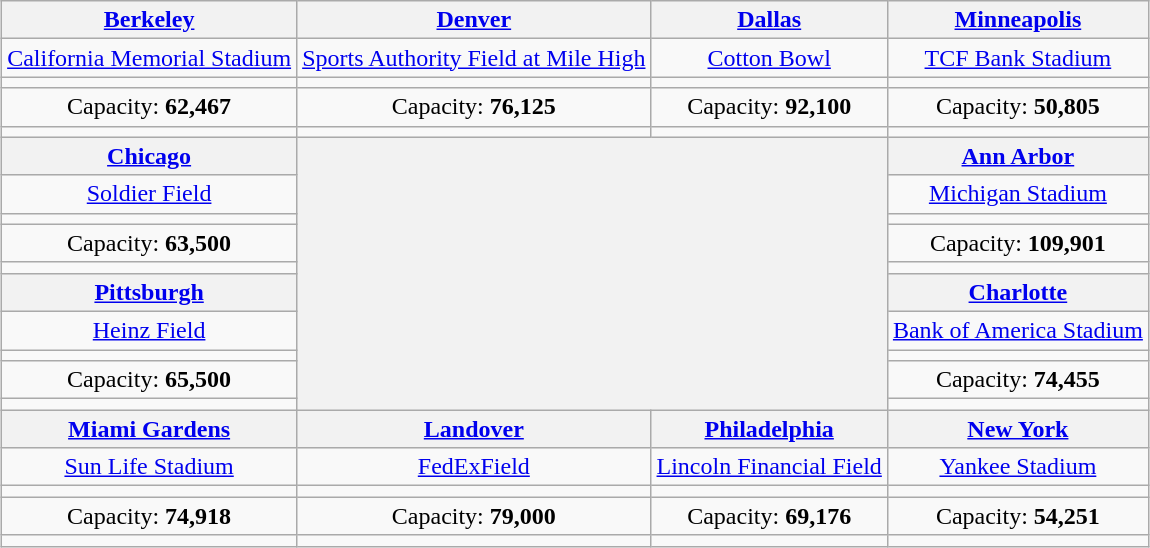<table class="wikitable" style="margin:0.5em auto; text-align:center">
<tr>
<th><a href='#'>Berkeley</a></th>
<th><a href='#'>Denver</a></th>
<th><a href='#'>Dallas</a></th>
<th><a href='#'>Minneapolis</a></th>
</tr>
<tr>
<td><a href='#'>California Memorial Stadium</a></td>
<td><a href='#'>Sports Authority Field at Mile High</a></td>
<td><a href='#'>Cotton Bowl</a></td>
<td><a href='#'>TCF Bank Stadium</a></td>
</tr>
<tr>
<td><small></small></td>
<td><small></small></td>
<td><small></small></td>
<td><small></small></td>
</tr>
<tr>
<td>Capacity: <strong>62,467</strong></td>
<td>Capacity: <strong>76,125</strong></td>
<td>Capacity: <strong>92,100</strong></td>
<td>Capacity: <strong>50,805</strong></td>
</tr>
<tr>
<td></td>
<td></td>
<td></td>
<td></td>
</tr>
<tr>
<th><a href='#'>Chicago</a></th>
<th colspan="2" rowspan="10"><br></th>
<th><a href='#'>Ann Arbor</a></th>
</tr>
<tr>
<td><a href='#'>Soldier Field</a></td>
<td><a href='#'>Michigan Stadium</a></td>
</tr>
<tr>
<td><small></small></td>
<td><small></small></td>
</tr>
<tr>
<td>Capacity: <strong>63,500</strong></td>
<td>Capacity: <strong>109,901</strong></td>
</tr>
<tr>
<td></td>
<td></td>
</tr>
<tr>
<th><a href='#'>Pittsburgh</a></th>
<th><a href='#'>Charlotte</a></th>
</tr>
<tr>
<td><a href='#'>Heinz Field</a></td>
<td><a href='#'>Bank of America Stadium</a></td>
</tr>
<tr>
<td><small></small></td>
<td><small></small></td>
</tr>
<tr>
<td>Capacity: <strong>65,500</strong></td>
<td>Capacity: <strong>74,455</strong></td>
</tr>
<tr>
<td></td>
<td></td>
</tr>
<tr>
<th><a href='#'>Miami Gardens</a></th>
<th><a href='#'>Landover</a></th>
<th><a href='#'>Philadelphia</a></th>
<th><a href='#'>New York</a></th>
</tr>
<tr>
<td><a href='#'>Sun Life Stadium</a></td>
<td><a href='#'>FedExField</a></td>
<td><a href='#'>Lincoln Financial Field</a></td>
<td><a href='#'>Yankee Stadium</a></td>
</tr>
<tr>
<td><small></small></td>
<td><small></small></td>
<td><small></small></td>
<td><small></small></td>
</tr>
<tr>
<td>Capacity: <strong>74,918</strong></td>
<td>Capacity: <strong>79,000</strong></td>
<td>Capacity: <strong>69,176</strong></td>
<td>Capacity: <strong>54,251</strong></td>
</tr>
<tr>
<td></td>
<td></td>
<td></td>
<td></td>
</tr>
</table>
